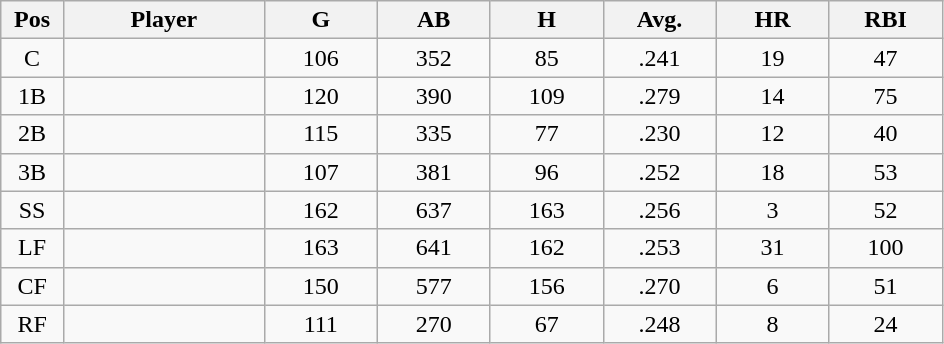<table class="wikitable sortable">
<tr>
<th bgcolor="#DDDDFF" width="5%">Pos</th>
<th bgcolor="#DDDDFF" width="16%">Player</th>
<th bgcolor="#DDDDFF" width="9%">G</th>
<th bgcolor="#DDDDFF" width="9%">AB</th>
<th bgcolor="#DDDDFF" width="9%">H</th>
<th bgcolor="#DDDDFF" width="9%">Avg.</th>
<th bgcolor="#DDDDFF" width="9%">HR</th>
<th bgcolor="#DDDDFF" width="9%">RBI</th>
</tr>
<tr align="center">
<td>C</td>
<td></td>
<td>106</td>
<td>352</td>
<td>85</td>
<td>.241</td>
<td>19</td>
<td>47</td>
</tr>
<tr align="center">
<td>1B</td>
<td></td>
<td>120</td>
<td>390</td>
<td>109</td>
<td>.279</td>
<td>14</td>
<td>75</td>
</tr>
<tr align="center">
<td>2B</td>
<td></td>
<td>115</td>
<td>335</td>
<td>77</td>
<td>.230</td>
<td>12</td>
<td>40</td>
</tr>
<tr align="center">
<td>3B</td>
<td></td>
<td>107</td>
<td>381</td>
<td>96</td>
<td>.252</td>
<td>18</td>
<td>53</td>
</tr>
<tr align="center">
<td>SS</td>
<td></td>
<td>162</td>
<td>637</td>
<td>163</td>
<td>.256</td>
<td>3</td>
<td>52</td>
</tr>
<tr align="center">
<td>LF</td>
<td></td>
<td>163</td>
<td>641</td>
<td>162</td>
<td>.253</td>
<td>31</td>
<td>100</td>
</tr>
<tr align="center">
<td>CF</td>
<td></td>
<td>150</td>
<td>577</td>
<td>156</td>
<td>.270</td>
<td>6</td>
<td>51</td>
</tr>
<tr align="center">
<td>RF</td>
<td></td>
<td>111</td>
<td>270</td>
<td>67</td>
<td>.248</td>
<td>8</td>
<td>24</td>
</tr>
</table>
